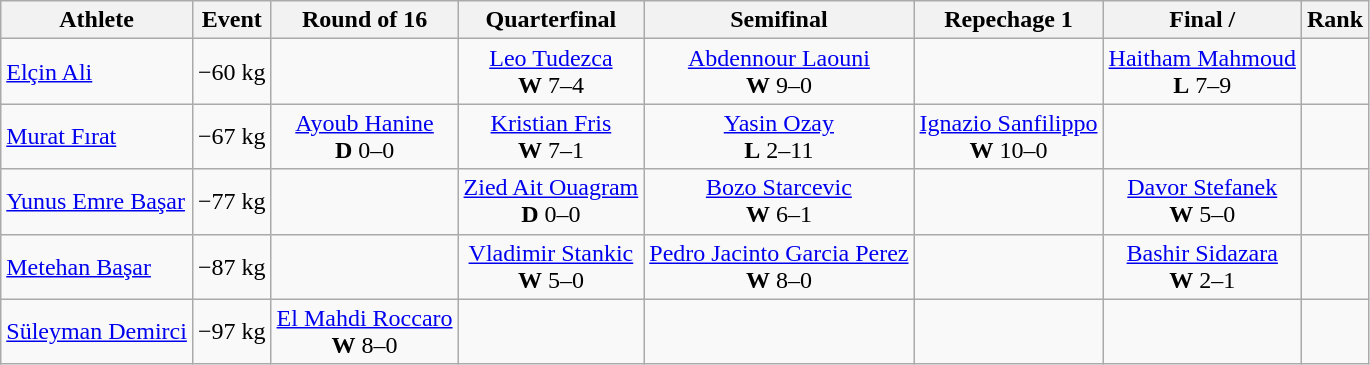<table class="wikitable">
<tr>
<th>Athlete</th>
<th>Event</th>
<th>Round of 16</th>
<th>Quarterfinal</th>
<th>Semifinal</th>
<th>Repechage 1</th>
<th>Final / </th>
<th>Rank</th>
</tr>
<tr align=center>
<td align=left><a href='#'>Elçin Ali</a></td>
<td>−60 kg</td>
<td></td>
<td> <a href='#'>Leo Tudezca</a><br><strong>W</strong> 7–4</td>
<td> <a href='#'>Abdennour Laouni</a><br><strong>W</strong> 9–0</td>
<td></td>
<td> <a href='#'>Haitham Mahmoud</a><br><strong>L</strong> 7–9</td>
<td></td>
</tr>
<tr align=center>
<td align=left><a href='#'>Murat Fırat</a></td>
<td>−67 kg</td>
<td> <a href='#'>Ayoub Hanine</a><br><strong>D</strong> 0–0</td>
<td> <a href='#'>Kristian Fris</a><br><strong>W</strong> 7–1</td>
<td> <a href='#'>Yasin Ozay</a><br><strong>L</strong> 2–11</td>
<td> <a href='#'>Ignazio Sanfilippo</a><br><strong>W</strong> 10–0</td>
<td></td>
<td></td>
</tr>
<tr align=center>
<td align=left><a href='#'>Yunus Emre Başar</a></td>
<td>−77 kg</td>
<td></td>
<td> <a href='#'>Zied Ait Ouagram</a><br><strong>D</strong> 0–0</td>
<td> <a href='#'>Bozo Starcevic</a><br><strong>W</strong> 6–1</td>
<td></td>
<td> <a href='#'>Davor Stefanek</a><br><strong>W</strong> 5–0</td>
<td></td>
</tr>
<tr align=center>
<td align=left><a href='#'>Metehan Başar</a></td>
<td>−87 kg</td>
<td></td>
<td> <a href='#'>Vladimir Stankic</a><br><strong>W</strong> 5–0</td>
<td> <a href='#'>Pedro Jacinto Garcia Perez</a><br><strong>W</strong> 8–0</td>
<td></td>
<td> <a href='#'>Bashir Sidazara</a><br><strong>W</strong> 2–1</td>
<td></td>
</tr>
<tr align=center>
<td align=left><a href='#'>Süleyman Demirci</a></td>
<td>−97 kg</td>
<td> <a href='#'>El Mahdi Roccaro</a><br><strong>W</strong> 8–0</td>
<td></td>
<td></td>
<td></td>
<td align=center></td>
</tr>
</table>
